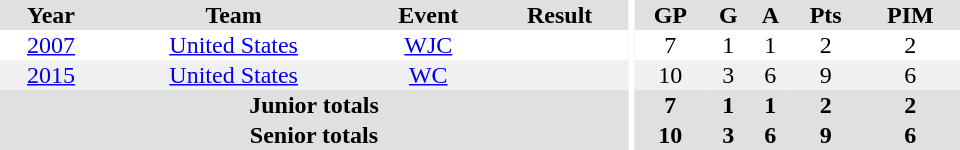<table border="0" cellpadding="1" cellspacing="0" ID="Table3" style="text-align:center; width:40em;">
<tr bgcolor="#e0e0e0">
<th>Year</th>
<th>Team</th>
<th>Event</th>
<th>Result</th>
<th rowspan="99" bgcolor="#ffffff"></th>
<th>GP</th>
<th>G</th>
<th>A</th>
<th>Pts</th>
<th>PIM</th>
</tr>
<tr>
<td><a href='#'>2007</a></td>
<td><a href='#'>United States</a></td>
<td><a href='#'>WJC</a></td>
<td></td>
<td>7</td>
<td>1</td>
<td>1</td>
<td>2</td>
<td>2</td>
</tr>
<tr bgcolor="#f0f0f0">
<td><a href='#'>2015</a></td>
<td><a href='#'>United States</a></td>
<td><a href='#'>WC</a></td>
<td></td>
<td>10</td>
<td>3</td>
<td>6</td>
<td>9</td>
<td>6</td>
</tr>
<tr bgcolor="#e0e0e0">
<th colspan="4">Junior totals</th>
<th>7</th>
<th>1</th>
<th>1</th>
<th>2</th>
<th>2</th>
</tr>
<tr bgcolor="#e0e0e0">
<th colspan="4">Senior totals</th>
<th>10</th>
<th>3</th>
<th>6</th>
<th>9</th>
<th>6</th>
</tr>
</table>
